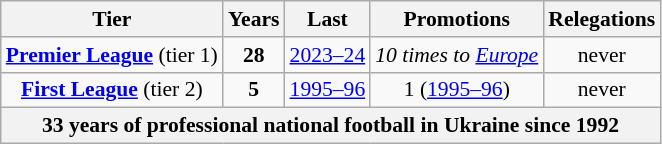<table class="wikitable sortable" style="font-size:90%; text-align: center;">
<tr>
<th>Tier</th>
<th>Years</th>
<th>Last</th>
<th>Promotions</th>
<th>Relegations</th>
</tr>
<tr>
<td align=center><strong><a href='#'>Premier League</a></strong> (tier 1)</td>
<td><strong>28</strong></td>
<td><a href='#'>2023–24</a></td>
<td><em>10 times to <a href='#'>Europe</a></em></td>
<td>never</td>
</tr>
<tr>
<td align=center><strong><a href='#'>First League</a></strong> (tier 2)</td>
<td><strong>5</strong></td>
<td><a href='#'>1995–96</a></td>
<td> 1 (<a href='#'>1995–96</a>)</td>
<td>never</td>
</tr>
<tr>
<th colspan=5>33 years of professional national football in Ukraine since 1992</th>
</tr>
</table>
